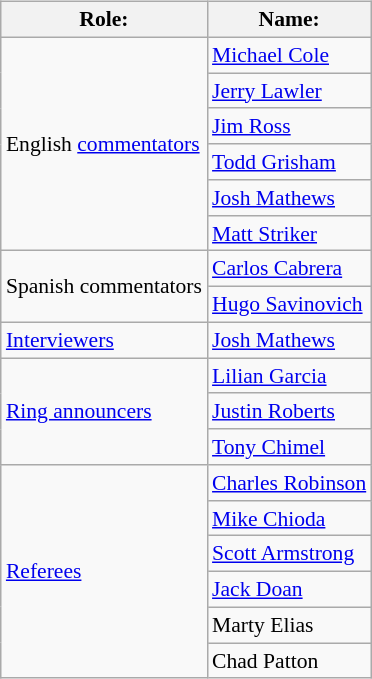<table class=wikitable style="font-size:90%; margin: 0.5em 0 0.5em 1em; float: right; clear: right;">
<tr>
<th>Role:</th>
<th>Name:</th>
</tr>
<tr>
<td rowspan=6>English <a href='#'>commentators</a></td>
<td><a href='#'>Michael Cole</a> </td>
</tr>
<tr>
<td><a href='#'>Jerry Lawler</a> </td>
</tr>
<tr>
<td><a href='#'>Jim Ross</a> </td>
</tr>
<tr>
<td><a href='#'>Todd Grisham</a> </td>
</tr>
<tr>
<td><a href='#'>Josh Mathews</a> </td>
</tr>
<tr>
<td><a href='#'>Matt Striker</a> </td>
</tr>
<tr>
<td rowspan=2>Spanish commentators</td>
<td><a href='#'>Carlos Cabrera</a></td>
</tr>
<tr>
<td><a href='#'>Hugo Savinovich</a></td>
</tr>
<tr>
<td><a href='#'>Interviewers</a></td>
<td><a href='#'>Josh Mathews</a></td>
</tr>
<tr>
<td rowspan=3><a href='#'>Ring announcers</a></td>
<td><a href='#'>Lilian Garcia</a> </td>
</tr>
<tr>
<td><a href='#'>Justin Roberts</a> </td>
</tr>
<tr>
<td><a href='#'>Tony Chimel</a> </td>
</tr>
<tr>
<td rowspan=6><a href='#'>Referees</a></td>
<td><a href='#'>Charles Robinson</a></td>
</tr>
<tr>
<td><a href='#'>Mike Chioda</a></td>
</tr>
<tr>
<td><a href='#'>Scott Armstrong</a></td>
</tr>
<tr>
<td><a href='#'>Jack Doan</a></td>
</tr>
<tr>
<td>Marty Elias</td>
</tr>
<tr>
<td>Chad Patton</td>
</tr>
</table>
